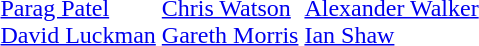<table>
<tr>
<td></td>
<td></td>
<td></td>
<td></td>
</tr>
<tr>
<td></td>
<td><br><a href='#'>Parag Patel</a><br><a href='#'>David Luckman</a></td>
<td><br><a href='#'>Chris Watson</a><br><a href='#'>Gareth Morris</a></td>
<td><br><a href='#'>Alexander Walker</a><br><a href='#'>Ian Shaw</a></td>
</tr>
</table>
